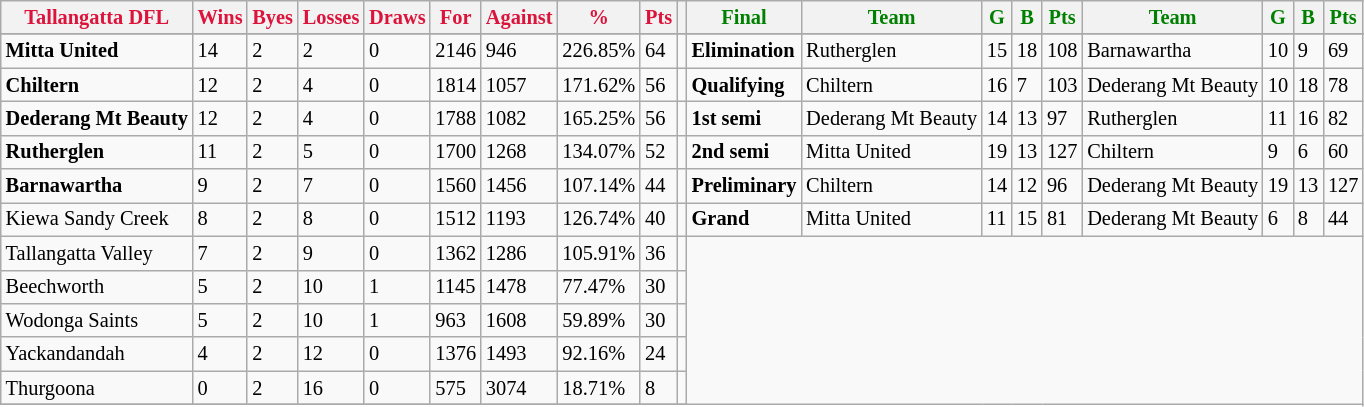<table style="font-size: 85%; text-align: left;" class="wikitable">
<tr>
<th style="color:crimson">Tallangatta  DFL</th>
<th style="color:crimson">Wins</th>
<th style="color:crimson">Byes</th>
<th style="color:crimson">Losses</th>
<th style="color:crimson">Draws</th>
<th style="color:crimson">For</th>
<th style="color:crimson">Against</th>
<th style="color:crimson">%</th>
<th style="color:crimson">Pts</th>
<th></th>
<th style="color:green">Final</th>
<th style="color:green">Team</th>
<th style="color:green">G</th>
<th style="color:green">B</th>
<th style="color:green">Pts</th>
<th style="color:green">Team</th>
<th style="color:green">G</th>
<th style="color:green">B</th>
<th style="color:green">Pts</th>
</tr>
<tr>
</tr>
<tr>
</tr>
<tr>
<td><strong>	Mitta United	</strong></td>
<td>14</td>
<td>2</td>
<td>2</td>
<td>0</td>
<td>2146</td>
<td>946</td>
<td>226.85%</td>
<td>64</td>
<td></td>
<td><strong>Elimination</strong></td>
<td>Rutherglen</td>
<td>15</td>
<td>18</td>
<td>108</td>
<td>Barnawartha</td>
<td>10</td>
<td>9</td>
<td>69</td>
</tr>
<tr>
<td><strong>	Chiltern	</strong></td>
<td>12</td>
<td>2</td>
<td>4</td>
<td>0</td>
<td>1814</td>
<td>1057</td>
<td>171.62%</td>
<td>56</td>
<td></td>
<td><strong>Qualifying</strong></td>
<td>Chiltern</td>
<td>16</td>
<td>7</td>
<td>103</td>
<td>Dederang Mt Beauty</td>
<td>10</td>
<td>18</td>
<td>78</td>
</tr>
<tr>
<td><strong>	Dederang Mt Beauty	</strong></td>
<td>12</td>
<td>2</td>
<td>4</td>
<td>0</td>
<td>1788</td>
<td>1082</td>
<td>165.25%</td>
<td>56</td>
<td></td>
<td><strong>1st semi</strong></td>
<td>Dederang Mt Beauty</td>
<td>14</td>
<td>13</td>
<td>97</td>
<td>Rutherglen</td>
<td>11</td>
<td>16</td>
<td>82</td>
</tr>
<tr>
<td><strong>	Rutherglen	</strong></td>
<td>11</td>
<td>2</td>
<td>5</td>
<td>0</td>
<td>1700</td>
<td>1268</td>
<td>134.07%</td>
<td>52</td>
<td></td>
<td><strong>2nd semi</strong></td>
<td>Mitta United</td>
<td>19</td>
<td>13</td>
<td>127</td>
<td>Chiltern</td>
<td>9</td>
<td>6</td>
<td>60</td>
</tr>
<tr>
<td><strong>	Barnawartha	</strong></td>
<td>9</td>
<td>2</td>
<td>7</td>
<td>0</td>
<td>1560</td>
<td>1456</td>
<td>107.14%</td>
<td>44</td>
<td></td>
<td><strong>Preliminary</strong></td>
<td>Chiltern</td>
<td>14</td>
<td>12</td>
<td>96</td>
<td>Dederang Mt Beauty</td>
<td>19</td>
<td>13</td>
<td>127</td>
</tr>
<tr>
<td>Kiewa Sandy Creek</td>
<td>8</td>
<td>2</td>
<td>8</td>
<td>0</td>
<td>1512</td>
<td>1193</td>
<td>126.74%</td>
<td>40</td>
<td></td>
<td><strong>Grand</strong></td>
<td>Mitta United</td>
<td>11</td>
<td>15</td>
<td>81</td>
<td>Dederang Mt Beauty</td>
<td>6</td>
<td>8</td>
<td>44</td>
</tr>
<tr>
<td>Tallangatta Valley</td>
<td>7</td>
<td>2</td>
<td>9</td>
<td>0</td>
<td>1362</td>
<td>1286</td>
<td>105.91%</td>
<td>36</td>
<td></td>
</tr>
<tr>
<td>Beechworth</td>
<td>5</td>
<td>2</td>
<td>10</td>
<td>1</td>
<td>1145</td>
<td>1478</td>
<td>77.47%</td>
<td>30</td>
<td></td>
</tr>
<tr>
<td>Wodonga Saints</td>
<td>5</td>
<td>2</td>
<td>10</td>
<td>1</td>
<td>963</td>
<td>1608</td>
<td>59.89%</td>
<td>30</td>
<td></td>
</tr>
<tr>
<td>Yackandandah</td>
<td>4</td>
<td>2</td>
<td>12</td>
<td>0</td>
<td>1376</td>
<td>1493</td>
<td>92.16%</td>
<td>24</td>
<td></td>
</tr>
<tr>
<td>Thurgoona</td>
<td>0</td>
<td>2</td>
<td>16</td>
<td>0</td>
<td>575</td>
<td>3074</td>
<td>18.71%</td>
<td>8</td>
<td></td>
</tr>
<tr>
</tr>
</table>
